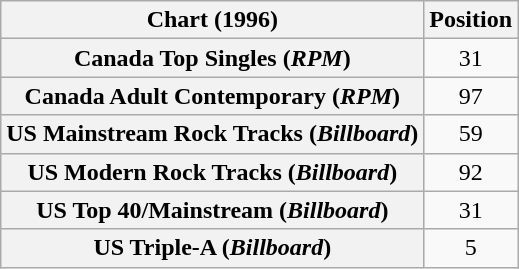<table class="wikitable sortable plainrowheaders" style="text-align:center">
<tr>
<th>Chart (1996)</th>
<th>Position</th>
</tr>
<tr>
<th scope="row">Canada Top Singles (<em>RPM</em>)</th>
<td>31</td>
</tr>
<tr>
<th scope="row">Canada Adult Contemporary (<em>RPM</em>)</th>
<td>97</td>
</tr>
<tr>
<th scope="row">US Mainstream Rock Tracks (<em>Billboard</em>)</th>
<td>59</td>
</tr>
<tr>
<th scope="row">US Modern Rock Tracks (<em>Billboard</em>)</th>
<td>92</td>
</tr>
<tr>
<th scope="row">US Top 40/Mainstream (<em>Billboard</em>)</th>
<td>31</td>
</tr>
<tr>
<th scope="row">US Triple-A (<em>Billboard</em>)</th>
<td>5</td>
</tr>
</table>
